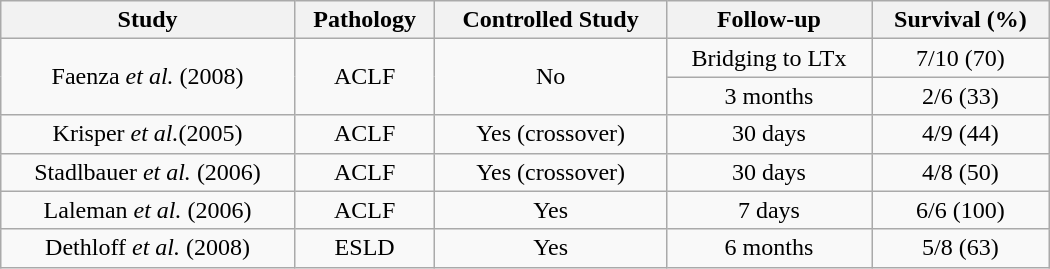<table class="wikitable" style="text-align: center; margin: 1em auto 1em auto" width="700pt">
<tr>
<th>Study</th>
<th>Pathology</th>
<th>Controlled Study</th>
<th>Follow-up</th>
<th>Survival (%)</th>
</tr>
<tr>
<td rowspan="2">Faenza <em>et al.</em> (2008)</td>
<td rowspan=2>ACLF</td>
<td rowspan=2>No</td>
<td>Bridging to LTx</td>
<td>7/10 (70)</td>
</tr>
<tr>
<td>3 months</td>
<td>2/6 (33)</td>
</tr>
<tr>
<td>Krisper <em>et al.</em>(2005)</td>
<td>ACLF</td>
<td>Yes (crossover)</td>
<td>30 days</td>
<td>4/9 (44)</td>
</tr>
<tr>
<td>Stadlbauer <em>et al.</em> (2006)</td>
<td>ACLF</td>
<td>Yes (crossover)</td>
<td>30 days</td>
<td>4/8 (50)</td>
</tr>
<tr>
<td>Laleman <em>et al.</em> (2006)</td>
<td>ACLF</td>
<td>Yes</td>
<td>7 days</td>
<td>6/6 (100)</td>
</tr>
<tr>
<td>Dethloff <em>et al.</em> (2008)</td>
<td>ESLD</td>
<td>Yes</td>
<td>6 months</td>
<td>5/8 (63)</td>
</tr>
</table>
